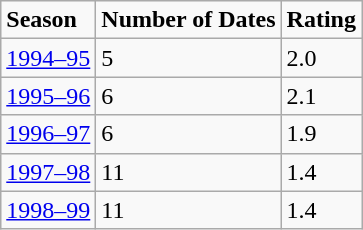<table class=wikitable>
<tr>
<td><strong>Season</strong></td>
<td><strong>Number of Dates</strong></td>
<td><strong>Rating</strong></td>
</tr>
<tr>
<td><a href='#'>1994–95</a></td>
<td>5</td>
<td>2.0</td>
</tr>
<tr>
<td><a href='#'>1995–96</a></td>
<td>6</td>
<td>2.1</td>
</tr>
<tr>
<td><a href='#'>1996–97</a></td>
<td>6</td>
<td>1.9</td>
</tr>
<tr>
<td><a href='#'>1997–98</a></td>
<td>11</td>
<td>1.4</td>
</tr>
<tr>
<td><a href='#'>1998–99</a></td>
<td>11</td>
<td>1.4</td>
</tr>
</table>
